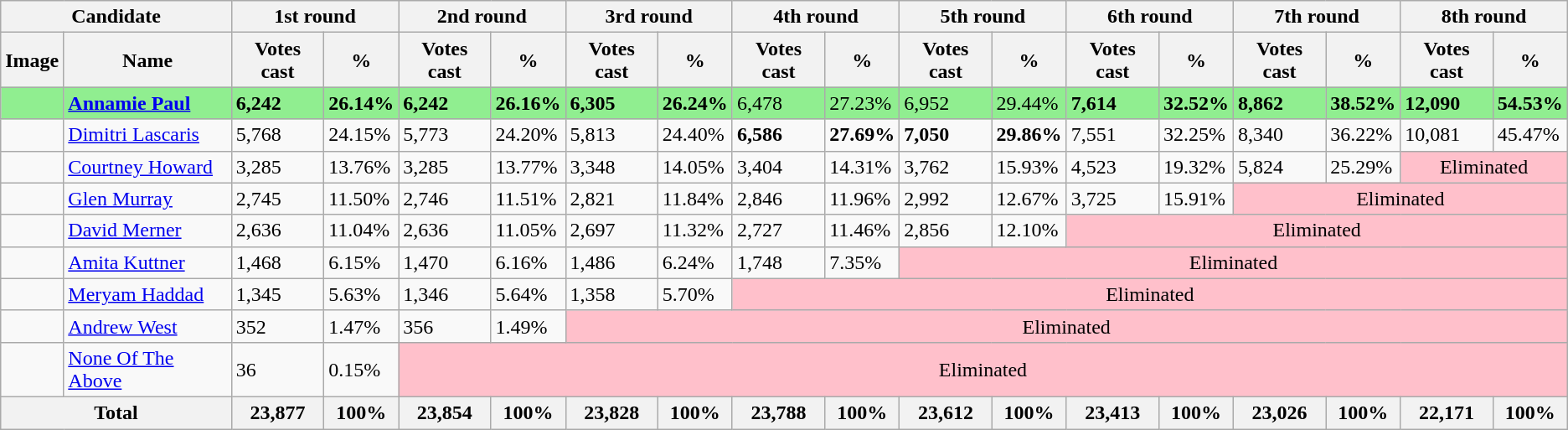<table class="wikitable">
<tr>
<th colspan="2">Candidate</th>
<th colspan="2">1st round</th>
<th colspan="2">2nd round</th>
<th colspan="2">3rd round</th>
<th colspan="2">4th round</th>
<th colspan="2">5th round</th>
<th colspan="2">6th round</th>
<th colspan="2">7th round</th>
<th colspan="2">8th round</th>
</tr>
<tr>
<th>Image</th>
<th>Name</th>
<th>Votes cast</th>
<th>%</th>
<th>Votes cast</th>
<th>%</th>
<th>Votes cast</th>
<th>%</th>
<th>Votes cast</th>
<th>%</th>
<th>Votes cast</th>
<th>%</th>
<th>Votes cast</th>
<th>%</th>
<th>Votes cast</th>
<th>%</th>
<th>Votes cast</th>
<th>%</th>
</tr>
<tr style="background:lightgreen;">
<td></td>
<td><strong><a href='#'>Annamie Paul</a></strong></td>
<td><strong>6,242</strong></td>
<td><strong>26.14%</strong></td>
<td><strong>6,242</strong></td>
<td><strong>26.16%</strong></td>
<td><strong>6,305</strong></td>
<td><strong>26.24%</strong></td>
<td>6,478</td>
<td>27.23%</td>
<td>6,952</td>
<td>29.44%</td>
<td><strong>7,614</strong></td>
<td><strong>32.52%</strong></td>
<td><strong>8,862</strong></td>
<td><strong>38.52%</strong></td>
<td><strong>12,090</strong></td>
<td><strong>54.53%</strong></td>
</tr>
<tr>
<td></td>
<td><a href='#'>Dimitri Lascaris</a></td>
<td>5,768</td>
<td>24.15%</td>
<td>5,773</td>
<td>24.20%</td>
<td>5,813</td>
<td>24.40%</td>
<td><strong>6,586</strong></td>
<td><strong>27.69%</strong></td>
<td><strong>7,050</strong></td>
<td><strong>29.86%</strong></td>
<td>7,551</td>
<td>32.25%</td>
<td>8,340</td>
<td>36.22%</td>
<td>10,081</td>
<td>45.47%</td>
</tr>
<tr>
<td></td>
<td><a href='#'>Courtney Howard</a></td>
<td>3,285</td>
<td>13.76%</td>
<td>3,285</td>
<td>13.77%</td>
<td>3,348</td>
<td>14.05%</td>
<td>3,404</td>
<td>14.31%</td>
<td>3,762</td>
<td>15.93%</td>
<td>4,523</td>
<td>19.32%</td>
<td>5,824</td>
<td>25.29%</td>
<td colspan="2" style="background:pink; text-align:center">Eliminated</td>
</tr>
<tr>
<td></td>
<td><a href='#'>Glen Murray</a></td>
<td>2,745</td>
<td>11.50%</td>
<td>2,746</td>
<td>11.51%</td>
<td>2,821</td>
<td>11.84%</td>
<td>2,846</td>
<td>11.96%</td>
<td>2,992</td>
<td>12.67%</td>
<td>3,725</td>
<td>15.91%</td>
<td colspan="4" style="background:pink; text-align:center">Eliminated</td>
</tr>
<tr>
<td></td>
<td><a href='#'>David Merner</a></td>
<td>2,636</td>
<td>11.04%</td>
<td>2,636</td>
<td>11.05%</td>
<td>2,697</td>
<td>11.32%</td>
<td>2,727</td>
<td>11.46%</td>
<td>2,856</td>
<td>12.10%</td>
<td colspan="6" style="background:pink; text-align:center">Eliminated</td>
</tr>
<tr>
<td></td>
<td><a href='#'>Amita Kuttner</a></td>
<td>1,468</td>
<td>6.15%</td>
<td>1,470</td>
<td>6.16%</td>
<td>1,486</td>
<td>6.24%</td>
<td>1,748</td>
<td>7.35%</td>
<td colspan="8" style="background:pink; text-align:center">Eliminated</td>
</tr>
<tr>
<td></td>
<td><a href='#'>Meryam Haddad</a></td>
<td>1,345</td>
<td>5.63%</td>
<td>1,346</td>
<td>5.64%</td>
<td>1,358</td>
<td>5.70%</td>
<td colspan="10" style="background:pink; text-align:center">Eliminated</td>
</tr>
<tr>
<td></td>
<td><a href='#'>Andrew West</a></td>
<td>352</td>
<td>1.47%</td>
<td>356</td>
<td>1.49%</td>
<td colspan="12" style="background:pink; text-align:center">Eliminated</td>
</tr>
<tr>
<td></td>
<td><a href='#'>None Of The Above</a></td>
<td>36</td>
<td>0.15%</td>
<td colspan="14" style="background:pink; text-align:center">Eliminated</td>
</tr>
<tr>
<th colspan="2">Total</th>
<th align="right">23,877</th>
<th align="right">100%</th>
<th align="right">23,854</th>
<th align="right">100%</th>
<th align="right">23,828</th>
<th align="right">100%</th>
<th align="right">23,788</th>
<th align="right">100%</th>
<th align="right">23,612</th>
<th align="right">100%</th>
<th align="right">23,413</th>
<th align="right">100%</th>
<th align="right">23,026</th>
<th align="right">100%</th>
<th align="right">22,171</th>
<th align="right">100%</th>
</tr>
</table>
